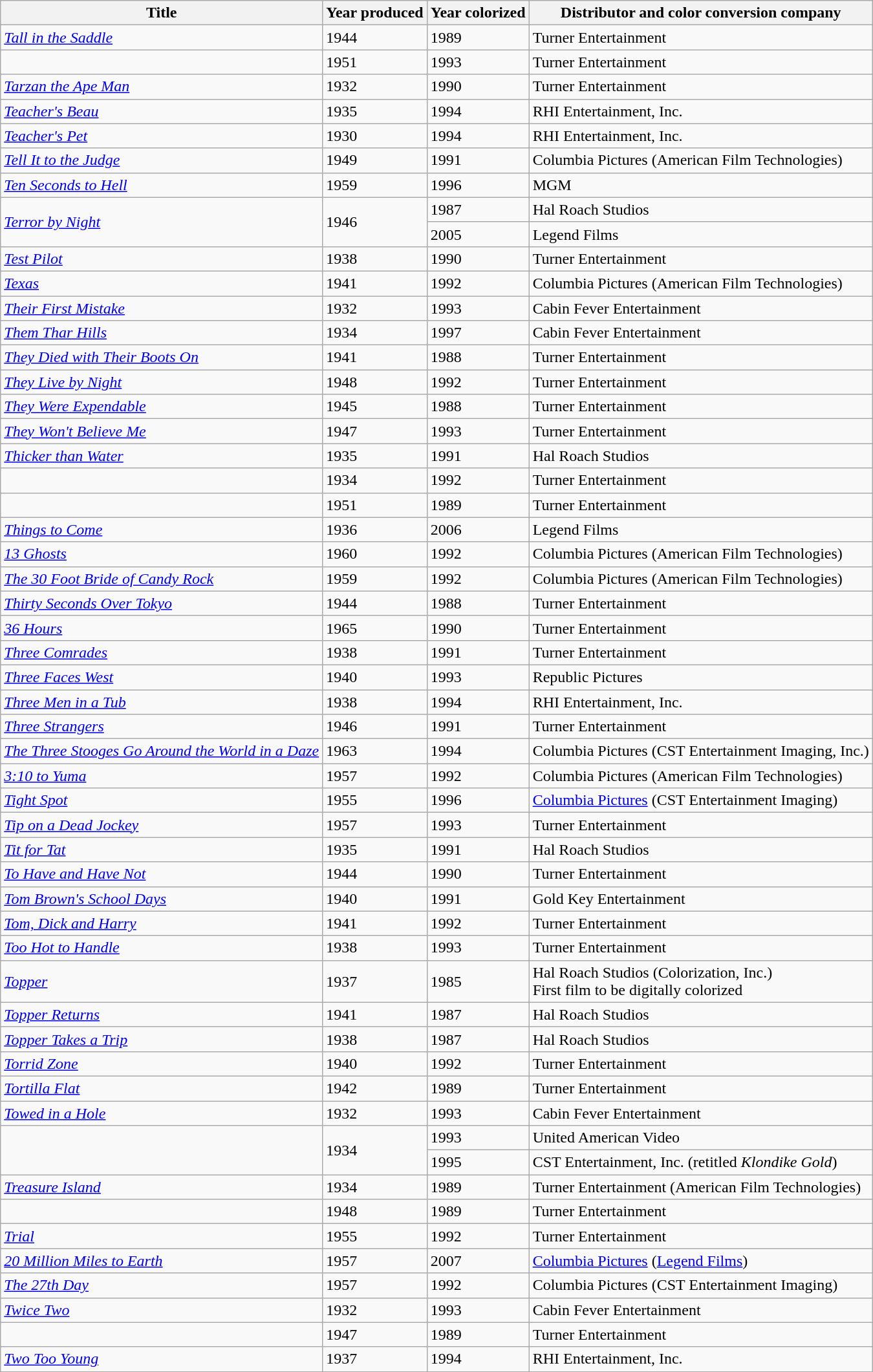<table class="wikitable sortable">
<tr>
<th>Title</th>
<th>Year produced</th>
<th>Year colorized</th>
<th>Distributor and color conversion company</th>
</tr>
<tr>
<td><em><a href='#'>Tall in the Saddle</a></em></td>
<td>1944</td>
<td>1989</td>
<td>Turner Entertainment</td>
</tr>
<tr>
<td><em></em></td>
<td>1951</td>
<td>1993</td>
<td>Turner Entertainment</td>
</tr>
<tr>
<td><em><a href='#'>Tarzan the Ape Man</a></em></td>
<td>1932</td>
<td>1990</td>
<td>Turner Entertainment</td>
</tr>
<tr>
<td><em><a href='#'>Teacher's Beau</a></em></td>
<td>1935</td>
<td>1994</td>
<td>RHI Entertainment, Inc.</td>
</tr>
<tr>
<td><em><a href='#'>Teacher's Pet</a></em></td>
<td>1930</td>
<td>1994</td>
<td>RHI Entertainment, Inc.</td>
</tr>
<tr>
<td><em><a href='#'>Tell It to the Judge</a></em></td>
<td>1949</td>
<td>1991</td>
<td>Columbia Pictures (American Film Technologies)</td>
</tr>
<tr>
<td><em><a href='#'>Ten Seconds to Hell</a></em></td>
<td>1959</td>
<td>1996</td>
<td>MGM</td>
</tr>
<tr>
<td rowspan="2"><em><a href='#'>Terror by Night</a></em></td>
<td rowspan="2">1946</td>
<td>1987</td>
<td>Hal Roach Studios</td>
</tr>
<tr>
<td>2005</td>
<td>Legend Films</td>
</tr>
<tr>
<td><em><a href='#'>Test Pilot</a></em></td>
<td>1938</td>
<td>1990</td>
<td>Turner Entertainment</td>
</tr>
<tr>
<td><em><a href='#'>Texas</a></em></td>
<td>1941</td>
<td>1992</td>
<td>Columbia Pictures (American Film Technologies)</td>
</tr>
<tr>
<td><em><a href='#'>Their First Mistake</a></em></td>
<td>1932</td>
<td>1993</td>
<td>Cabin Fever Entertainment</td>
</tr>
<tr>
<td><em><a href='#'>Them Thar Hills</a></em></td>
<td>1934</td>
<td>1997</td>
<td>Cabin Fever Entertainment</td>
</tr>
<tr>
<td><em><a href='#'>They Died with Their Boots On</a></em></td>
<td>1941</td>
<td>1988</td>
<td>Turner Entertainment</td>
</tr>
<tr>
<td><em><a href='#'>They Live by Night</a></em></td>
<td>1948</td>
<td>1992</td>
<td>Turner Entertainment</td>
</tr>
<tr>
<td><em><a href='#'>They Were Expendable</a></em></td>
<td>1945</td>
<td>1988</td>
<td>Turner Entertainment</td>
</tr>
<tr>
<td><em><a href='#'>They Won't Believe Me</a></em></td>
<td>1947</td>
<td>1993</td>
<td>Turner Entertainment</td>
</tr>
<tr>
<td><em><a href='#'>Thicker than Water</a></em></td>
<td>1935</td>
<td>1991</td>
<td>Hal Roach Studios</td>
</tr>
<tr>
<td><em></em></td>
<td>1934</td>
<td>1992</td>
<td>Turner Entertainment</td>
</tr>
<tr>
<td><em></em></td>
<td>1951</td>
<td>1989</td>
<td>Turner Entertainment</td>
</tr>
<tr>
<td><em><a href='#'>Things to Come</a></em></td>
<td>1936</td>
<td>2006</td>
<td>Legend Films</td>
</tr>
<tr>
<td><em><a href='#'>13 Ghosts</a></em></td>
<td>1960</td>
<td>1992</td>
<td>Columbia Pictures (American Film Technologies)</td>
</tr>
<tr>
<td><em><a href='#'>The 30 Foot Bride of Candy Rock</a></em></td>
<td>1959</td>
<td>1992</td>
<td>Columbia Pictures (American Film Technologies)</td>
</tr>
<tr>
<td><em><a href='#'>Thirty Seconds Over Tokyo</a></em></td>
<td>1944</td>
<td>1988</td>
<td>Turner Entertainment</td>
</tr>
<tr>
<td><em><a href='#'>36 Hours</a></em></td>
<td>1965</td>
<td>1990</td>
<td>Turner Entertainment</td>
</tr>
<tr>
<td><em><a href='#'>Three Comrades</a></em></td>
<td>1938</td>
<td>1991</td>
<td>Turner Entertainment</td>
</tr>
<tr>
<td><em><a href='#'>Three Faces West</a></em></td>
<td>1940</td>
<td>1993</td>
<td>Republic Pictures</td>
</tr>
<tr>
<td><em><a href='#'>Three Men in a Tub</a></em></td>
<td>1938</td>
<td>1994</td>
<td>RHI Entertainment, Inc.</td>
</tr>
<tr>
<td><em><a href='#'>Three Strangers</a></em></td>
<td>1946</td>
<td>1991</td>
<td>Turner Entertainment</td>
</tr>
<tr>
<td><em><a href='#'>The Three Stooges Go Around the World in a Daze</a></em></td>
<td>1963</td>
<td>1994</td>
<td>Columbia Pictures (CST Entertainment Imaging, Inc.)</td>
</tr>
<tr>
<td><em><a href='#'>3:10 to Yuma</a></em></td>
<td>1957</td>
<td>1992</td>
<td>Columbia Pictures (American Film Technologies)</td>
</tr>
<tr>
<td><em><a href='#'>Tight Spot</a></em></td>
<td>1955</td>
<td>1996</td>
<td><a href='#'>Columbia Pictures</a> (CST Entertainment Imaging)</td>
</tr>
<tr>
<td><em><a href='#'>Tip on a Dead Jockey</a></em></td>
<td>1957</td>
<td>1993</td>
<td>Turner Entertainment</td>
</tr>
<tr>
<td><em><a href='#'>Tit for Tat</a></em></td>
<td>1935</td>
<td>1991</td>
<td>Hal Roach Studios</td>
</tr>
<tr>
<td><em><a href='#'>To Have and Have Not</a></em></td>
<td>1944</td>
<td>1990</td>
<td>Turner Entertainment</td>
</tr>
<tr>
<td><em><a href='#'>Tom Brown's School Days</a></em></td>
<td>1940</td>
<td>1991</td>
<td>Gold Key Entertainment</td>
</tr>
<tr>
<td><em><a href='#'>Tom, Dick and Harry</a></em></td>
<td>1941</td>
<td>1992</td>
<td>Turner Entertainment</td>
</tr>
<tr>
<td><em><a href='#'>Too Hot to Handle</a></em></td>
<td>1938</td>
<td>1993</td>
<td>Turner Entertainment</td>
</tr>
<tr>
<td><em><a href='#'>Topper</a></em></td>
<td>1937</td>
<td>1985</td>
<td>Hal Roach Studios (Colorization, Inc.)<br>First film to be digitally colorized</td>
</tr>
<tr>
<td><em><a href='#'>Topper Returns</a></em></td>
<td>1941</td>
<td>1987</td>
<td>Hal Roach Studios</td>
</tr>
<tr>
<td><em><a href='#'>Topper Takes a Trip</a></em></td>
<td>1938</td>
<td>1987</td>
<td>Hal Roach Studios</td>
</tr>
<tr>
<td><em><a href='#'>Torrid Zone</a></em></td>
<td>1940</td>
<td>1992</td>
<td>Turner Entertainment</td>
</tr>
<tr>
<td><em><a href='#'>Tortilla Flat</a></em></td>
<td>1942</td>
<td>1989</td>
<td>Turner Entertainment</td>
</tr>
<tr>
<td><em><a href='#'>Towed in a Hole</a></em></td>
<td>1932</td>
<td>1993</td>
<td>Cabin Fever Entertainment</td>
</tr>
<tr>
<td rowspan="2"><em></em></td>
<td rowspan="2">1934</td>
<td>1993</td>
<td>United American Video</td>
</tr>
<tr>
<td>1995</td>
<td>CST Entertainment, Inc. (retitled <em>Klondike Gold</em>)</td>
</tr>
<tr>
<td><em><a href='#'>Treasure Island</a></em></td>
<td>1934</td>
<td>1989</td>
<td>Turner Entertainment (American Film Technologies)</td>
</tr>
<tr>
<td><em></em></td>
<td>1948</td>
<td>1989</td>
<td>Turner Entertainment</td>
</tr>
<tr>
<td><em><a href='#'>Trial</a></em></td>
<td>1955</td>
<td>1992</td>
<td>Turner Entertainment</td>
</tr>
<tr>
<td><em><a href='#'>20 Million Miles to Earth</a></em></td>
<td>1957</td>
<td>2007</td>
<td><a href='#'>Columbia Pictures</a> (<a href='#'>Legend Films</a>)</td>
</tr>
<tr>
<td><em><a href='#'>The 27th Day</a></em></td>
<td>1957</td>
<td>1992</td>
<td>Columbia Pictures (CST Entertainment Imaging)</td>
</tr>
<tr>
<td><em><a href='#'>Twice Two</a></em></td>
<td>1932</td>
<td>1993</td>
<td>Cabin Fever Entertainment</td>
</tr>
<tr>
<td><em></em></td>
<td>1947</td>
<td>1989</td>
<td>Turner Entertainment</td>
</tr>
<tr>
<td><em><a href='#'>Two Too Young</a></em></td>
<td>1937</td>
<td>1994</td>
<td>RHI Entertainment, Inc.</td>
</tr>
</table>
